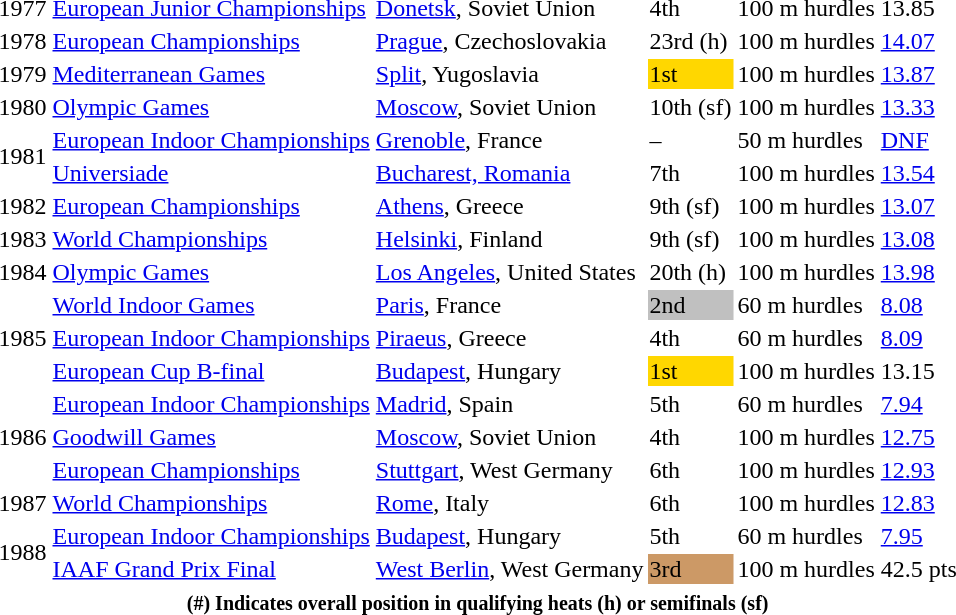<table>
<tr>
<td>1977</td>
<td><a href='#'>European Junior Championships</a></td>
<td><a href='#'>Donetsk</a>, Soviet Union</td>
<td>4th</td>
<td>100 m hurdles</td>
<td>13.85</td>
</tr>
<tr>
<td>1978</td>
<td><a href='#'>European Championships</a></td>
<td><a href='#'>Prague</a>, Czechoslovakia</td>
<td>23rd (h)</td>
<td>100 m hurdles</td>
<td><a href='#'>14.07</a></td>
</tr>
<tr>
<td>1979</td>
<td><a href='#'>Mediterranean Games</a></td>
<td><a href='#'>Split</a>, Yugoslavia</td>
<td bgcolor=gold>1st</td>
<td>100 m hurdles</td>
<td><a href='#'>13.87</a></td>
</tr>
<tr>
<td>1980</td>
<td><a href='#'>Olympic Games</a></td>
<td><a href='#'>Moscow</a>, Soviet Union</td>
<td>10th (sf)</td>
<td>100 m hurdles</td>
<td><a href='#'>13.33</a></td>
</tr>
<tr>
<td rowspan=2>1981</td>
<td><a href='#'>European Indoor Championships</a></td>
<td><a href='#'>Grenoble</a>, France</td>
<td>–</td>
<td>50 m hurdles</td>
<td><a href='#'>DNF</a></td>
</tr>
<tr>
<td><a href='#'>Universiade</a></td>
<td><a href='#'>Bucharest, Romania</a></td>
<td>7th</td>
<td>100 m hurdles</td>
<td><a href='#'>13.54</a></td>
</tr>
<tr>
<td>1982</td>
<td><a href='#'>European Championships</a></td>
<td><a href='#'>Athens</a>, Greece</td>
<td>9th (sf)</td>
<td>100 m hurdles</td>
<td><a href='#'>13.07</a></td>
</tr>
<tr>
<td>1983</td>
<td><a href='#'>World Championships</a></td>
<td><a href='#'>Helsinki</a>, Finland</td>
<td>9th (sf)</td>
<td>100 m hurdles</td>
<td><a href='#'>13.08</a></td>
</tr>
<tr>
<td>1984</td>
<td><a href='#'>Olympic Games</a></td>
<td><a href='#'>Los Angeles</a>, United States</td>
<td>20th (h)</td>
<td>100 m hurdles</td>
<td><a href='#'>13.98</a></td>
</tr>
<tr>
<td rowspan=3>1985</td>
<td><a href='#'>World Indoor Games</a></td>
<td><a href='#'>Paris</a>, France</td>
<td bgcolor=silver>2nd</td>
<td>60 m hurdles</td>
<td><a href='#'>8.08</a></td>
</tr>
<tr>
<td><a href='#'>European Indoor Championships</a></td>
<td><a href='#'>Piraeus</a>, Greece</td>
<td>4th</td>
<td>60 m hurdles</td>
<td><a href='#'>8.09</a></td>
</tr>
<tr>
<td><a href='#'>European Cup B-final</a></td>
<td><a href='#'>Budapest</a>, Hungary</td>
<td bgcolor=gold>1st</td>
<td>100 m hurdles</td>
<td>13.15</td>
</tr>
<tr>
<td rowspan=3>1986</td>
<td><a href='#'>European Indoor Championships</a></td>
<td><a href='#'>Madrid</a>, Spain</td>
<td>5th</td>
<td>60 m hurdles</td>
<td><a href='#'>7.94</a></td>
</tr>
<tr>
<td><a href='#'>Goodwill Games</a></td>
<td><a href='#'>Moscow</a>, Soviet Union</td>
<td>4th</td>
<td>100 m hurdles</td>
<td><a href='#'>12.75</a></td>
</tr>
<tr>
<td><a href='#'>European Championships</a></td>
<td><a href='#'>Stuttgart</a>, West Germany</td>
<td>6th</td>
<td>100 m hurdles</td>
<td><a href='#'>12.93</a></td>
</tr>
<tr>
<td>1987</td>
<td><a href='#'>World Championships</a></td>
<td><a href='#'>Rome</a>, Italy</td>
<td>6th</td>
<td>100 m hurdles</td>
<td><a href='#'>12.83</a></td>
</tr>
<tr>
<td rowspan=2>1988</td>
<td><a href='#'>European Indoor Championships</a></td>
<td><a href='#'>Budapest</a>, Hungary</td>
<td>5th</td>
<td>60 m hurdles</td>
<td><a href='#'>7.95</a></td>
</tr>
<tr>
<td><a href='#'>IAAF Grand Prix Final</a></td>
<td><a href='#'>West Berlin</a>, West Germany</td>
<td bgcolor=cc9966>3rd</td>
<td>100 m hurdles</td>
<td>42.5 pts</td>
</tr>
<tr>
<th colspan=6><small><strong> (#) Indicates overall position in qualifying heats (h)  or semifinals (sf)</strong></small></th>
</tr>
</table>
